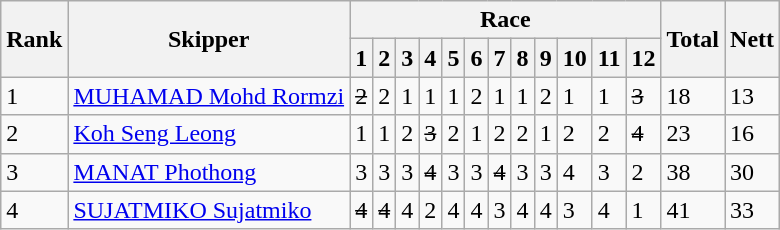<table class=wikitable>
<tr>
<th rowspan="2">Rank</th>
<th rowspan="2">Skipper</th>
<th colspan="12">Race</th>
<th rowspan="2">Total</th>
<th rowspan="2">Nett</th>
</tr>
<tr>
<th>1</th>
<th>2</th>
<th>3</th>
<th>4</th>
<th>5</th>
<th>6</th>
<th>7</th>
<th>8</th>
<th>9</th>
<th>10</th>
<th>11</th>
<th>12</th>
</tr>
<tr>
<td>1</td>
<td> <a href='#'>MUHAMAD Mohd Rormzi</a></td>
<td><s>2</s></td>
<td>2</td>
<td>1</td>
<td>1</td>
<td>1</td>
<td>2</td>
<td>1</td>
<td>1</td>
<td>2</td>
<td>1</td>
<td>1</td>
<td><s>3</s></td>
<td>18</td>
<td>13</td>
</tr>
<tr>
<td>2</td>
<td> <a href='#'>Koh Seng Leong</a></td>
<td>1</td>
<td>1</td>
<td>2</td>
<td><s>3</s></td>
<td>2</td>
<td>1</td>
<td>2</td>
<td>2</td>
<td>1</td>
<td>2</td>
<td>2</td>
<td><s>4</s></td>
<td>23</td>
<td>16</td>
</tr>
<tr>
<td>3</td>
<td> <a href='#'>MANAT Phothong</a></td>
<td>3</td>
<td>3</td>
<td>3</td>
<td><s>4</s></td>
<td>3</td>
<td>3</td>
<td><s>4</s></td>
<td>3</td>
<td>3</td>
<td>4</td>
<td>3</td>
<td>2</td>
<td>38</td>
<td>30</td>
</tr>
<tr>
<td>4</td>
<td> <a href='#'>SUJATMIKO Sujatmiko</a></td>
<td><s>4</s></td>
<td><s>4</s></td>
<td>4</td>
<td>2</td>
<td>4</td>
<td>4</td>
<td>3</td>
<td>4</td>
<td>4</td>
<td>3</td>
<td>4</td>
<td>1</td>
<td>41</td>
<td>33</td>
</tr>
</table>
